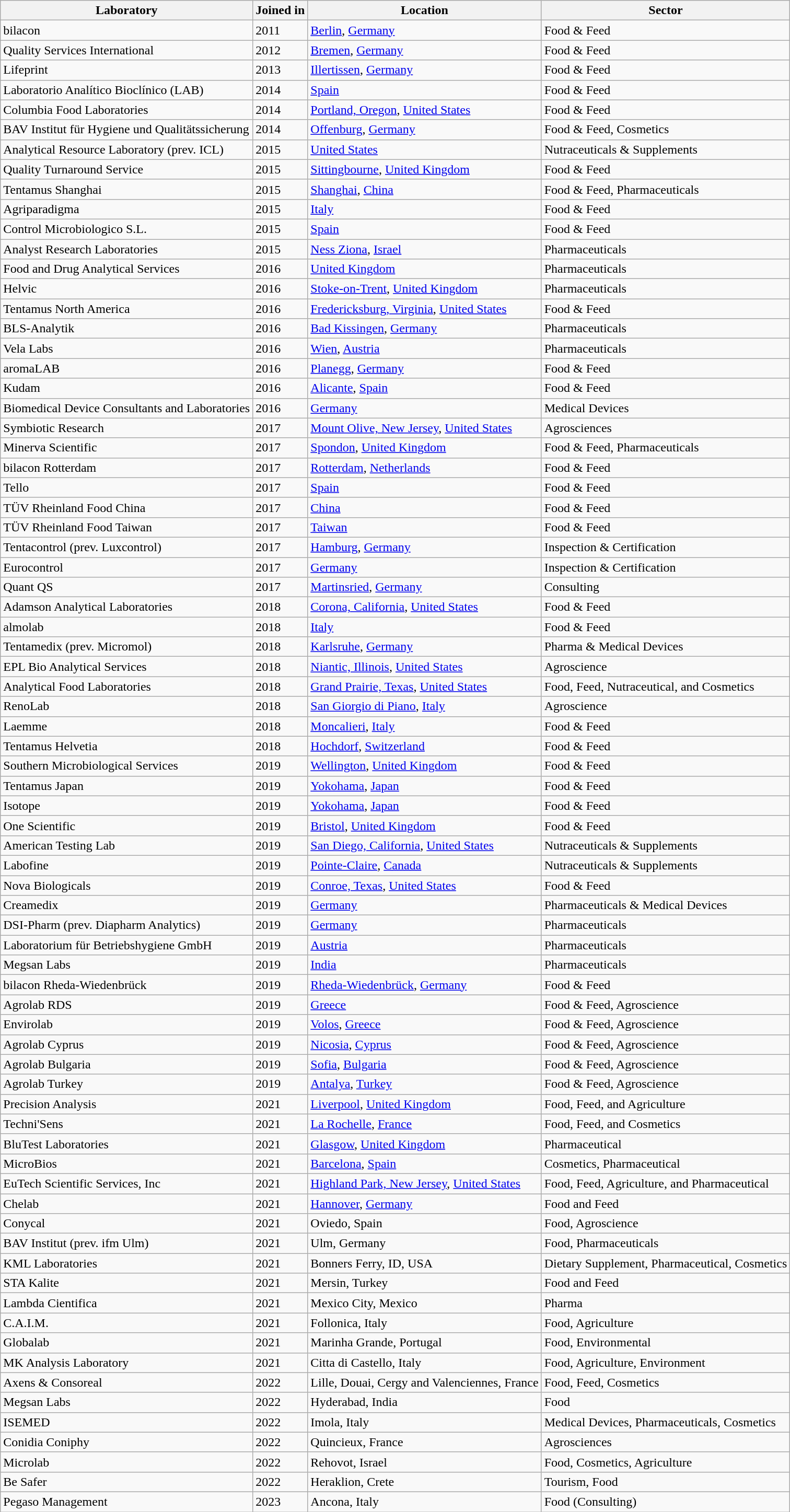<table class="wikitable">
<tr>
<th>Laboratory</th>
<th>Joined in</th>
<th>Location</th>
<th>Sector</th>
</tr>
<tr>
<td>bilacon</td>
<td>2011</td>
<td><a href='#'>Berlin</a>, <a href='#'>Germany</a></td>
<td>Food & Feed</td>
</tr>
<tr>
<td>Quality Services International</td>
<td>2012</td>
<td><a href='#'>Bremen</a>, <a href='#'>Germany</a></td>
<td>Food & Feed</td>
</tr>
<tr>
<td>Lifeprint</td>
<td>2013</td>
<td><a href='#'>Illertissen</a>, <a href='#'>Germany</a></td>
<td>Food & Feed</td>
</tr>
<tr>
<td>Laboratorio Analítico Bioclínico (LAB)</td>
<td>2014</td>
<td><a href='#'>Spain</a></td>
<td>Food & Feed</td>
</tr>
<tr>
<td>Columbia Food Laboratories</td>
<td>2014</td>
<td><a href='#'>Portland, Oregon</a>, <a href='#'>United States</a></td>
<td>Food & Feed</td>
</tr>
<tr>
<td>BAV Institut für Hygiene und Qualitätssicherung</td>
<td>2014</td>
<td><a href='#'>Offenburg</a>, <a href='#'>Germany</a></td>
<td>Food & Feed, Cosmetics</td>
</tr>
<tr>
<td>Analytical Resource Laboratory (prev. ICL)</td>
<td>2015</td>
<td><a href='#'>United States</a></td>
<td>Nutraceuticals & Supplements</td>
</tr>
<tr>
<td>Quality Turnaround Service</td>
<td>2015</td>
<td><a href='#'>Sittingbourne</a>, <a href='#'>United Kingdom</a></td>
<td>Food & Feed</td>
</tr>
<tr>
<td>Tentamus Shanghai</td>
<td>2015</td>
<td><a href='#'>Shanghai</a>, <a href='#'>China</a></td>
<td>Food & Feed, Pharmaceuticals</td>
</tr>
<tr>
<td>Agriparadigma </td>
<td>2015</td>
<td><a href='#'>Italy</a></td>
<td>Food & Feed</td>
</tr>
<tr>
<td>Control Microbiologico S.L.</td>
<td>2015</td>
<td><a href='#'>Spain</a></td>
<td>Food & Feed</td>
</tr>
<tr>
<td>Analyst Research Laboratories </td>
<td>2015</td>
<td><a href='#'>Ness Ziona</a>, <a href='#'>Israel</a></td>
<td>Pharmaceuticals</td>
</tr>
<tr>
<td>Food and Drug Analytical Services</td>
<td>2016</td>
<td><a href='#'>United Kingdom</a></td>
<td>Pharmaceuticals</td>
</tr>
<tr>
<td>Helvic</td>
<td>2016</td>
<td><a href='#'>Stoke-on-Trent</a>, <a href='#'>United Kingdom</a></td>
<td>Pharmaceuticals</td>
</tr>
<tr>
<td>Tentamus North America</td>
<td>2016</td>
<td><a href='#'>Fredericksburg, Virginia</a>, <a href='#'>United States</a></td>
<td>Food & Feed</td>
</tr>
<tr>
<td>BLS-Analytik</td>
<td>2016</td>
<td><a href='#'>Bad Kissingen</a>, <a href='#'>Germany</a></td>
<td>Pharmaceuticals</td>
</tr>
<tr>
<td>Vela Labs</td>
<td>2016</td>
<td><a href='#'>Wien</a>, <a href='#'>Austria</a></td>
<td>Pharmaceuticals</td>
</tr>
<tr>
<td>aromaLAB</td>
<td>2016</td>
<td><a href='#'>Planegg</a>, <a href='#'>Germany</a></td>
<td>Food & Feed</td>
</tr>
<tr>
<td>Kudam</td>
<td>2016</td>
<td><a href='#'>Alicante</a>, <a href='#'>Spain</a></td>
<td>Food & Feed</td>
</tr>
<tr>
<td>Biomedical Device Consultants and Laboratories</td>
<td>2016</td>
<td><a href='#'>Germany</a></td>
<td>Medical Devices</td>
</tr>
<tr>
<td>Symbiotic Research </td>
<td>2017</td>
<td><a href='#'>Mount Olive, New Jersey</a>, <a href='#'>United States</a></td>
<td>Agrosciences</td>
</tr>
<tr>
<td>Minerva Scientific</td>
<td>2017</td>
<td><a href='#'>Spondon</a>, <a href='#'>United Kingdom</a></td>
<td>Food & Feed, Pharmaceuticals</td>
</tr>
<tr>
<td>bilacon Rotterdam</td>
<td>2017</td>
<td><a href='#'>Rotterdam</a>, <a href='#'>Netherlands</a></td>
<td>Food & Feed</td>
</tr>
<tr>
<td>Tello</td>
<td>2017</td>
<td><a href='#'>Spain</a></td>
<td>Food & Feed</td>
</tr>
<tr>
<td>TÜV Rheinland Food China </td>
<td>2017</td>
<td><a href='#'>China</a></td>
<td>Food & Feed</td>
</tr>
<tr>
<td>TÜV Rheinland Food Taiwan</td>
<td>2017</td>
<td><a href='#'>Taiwan</a></td>
<td>Food & Feed</td>
</tr>
<tr>
<td>Tentacontrol (prev. Luxcontrol)</td>
<td>2017</td>
<td><a href='#'>Hamburg</a>, <a href='#'>Germany</a></td>
<td>Inspection & Certification</td>
</tr>
<tr>
<td>Eurocontrol</td>
<td>2017</td>
<td><a href='#'>Germany</a></td>
<td>Inspection & Certification</td>
</tr>
<tr>
<td>Quant QS</td>
<td>2017</td>
<td><a href='#'>Martinsried</a>, <a href='#'>Germany</a></td>
<td>Consulting</td>
</tr>
<tr>
<td>Adamson Analytical Laboratories</td>
<td>2018</td>
<td><a href='#'>Corona, California</a>, <a href='#'>United States</a></td>
<td>Food & Feed</td>
</tr>
<tr>
<td>almolab </td>
<td>2018</td>
<td><a href='#'>Italy</a></td>
<td>Food & Feed</td>
</tr>
<tr>
<td>Tentamedix (prev. Micromol)</td>
<td>2018</td>
<td><a href='#'>Karlsruhe</a>, <a href='#'>Germany</a></td>
<td>Pharma & Medical Devices</td>
</tr>
<tr>
<td>EPL Bio Analytical Services</td>
<td>2018</td>
<td><a href='#'>Niantic, Illinois</a>, <a href='#'>United States</a></td>
<td>Agroscience</td>
</tr>
<tr>
<td>Analytical Food Laboratories</td>
<td>2018</td>
<td><a href='#'>Grand Prairie, Texas</a>, <a href='#'>United States</a></td>
<td>Food, Feed, Nutraceutical, and Cosmetics</td>
</tr>
<tr>
<td>RenoLab</td>
<td>2018</td>
<td><a href='#'>San Giorgio di Piano</a>, <a href='#'>Italy</a></td>
<td>Agroscience</td>
</tr>
<tr>
<td>Laemme </td>
<td>2018</td>
<td><a href='#'>Moncalieri</a>, <a href='#'>Italy</a></td>
<td>Food & Feed</td>
</tr>
<tr>
<td>Tentamus Helvetia</td>
<td>2018</td>
<td><a href='#'>Hochdorf</a>, <a href='#'>Switzerland</a></td>
<td>Food & Feed</td>
</tr>
<tr>
<td>Southern Microbiological Services </td>
<td>2019</td>
<td><a href='#'>Wellington</a>, <a href='#'>United Kingdom</a></td>
<td>Food & Feed</td>
</tr>
<tr>
<td>Tentamus Japan</td>
<td>2019</td>
<td><a href='#'>Yokohama</a>, <a href='#'>Japan</a></td>
<td>Food & Feed</td>
</tr>
<tr>
<td>Isotope</td>
<td>2019</td>
<td><a href='#'>Yokohama</a>, <a href='#'>Japan</a></td>
<td>Food & Feed</td>
</tr>
<tr>
<td>One Scientific</td>
<td>2019</td>
<td><a href='#'>Bristol</a>, <a href='#'>United Kingdom</a></td>
<td>Food & Feed</td>
</tr>
<tr>
<td>American Testing Lab</td>
<td>2019</td>
<td><a href='#'>San Diego, California</a>, <a href='#'>United States</a></td>
<td>Nutraceuticals & Supplements</td>
</tr>
<tr>
<td>Labofine</td>
<td>2019</td>
<td><a href='#'>Pointe-Claire</a>, <a href='#'>Canada</a></td>
<td>Nutraceuticals & Supplements</td>
</tr>
<tr>
<td>Nova Biologicals</td>
<td>2019</td>
<td><a href='#'>Conroe, Texas</a>, <a href='#'>United States</a></td>
<td>Food & Feed</td>
</tr>
<tr>
<td>Creamedix</td>
<td>2019</td>
<td><a href='#'>Germany</a></td>
<td>Pharmaceuticals & Medical Devices</td>
</tr>
<tr>
<td>DSI-Pharm (prev. Diapharm Analytics) </td>
<td>2019</td>
<td><a href='#'>Germany</a></td>
<td>Pharmaceuticals</td>
</tr>
<tr>
<td>Laboratorium für Betriebshygiene GmbH </td>
<td>2019</td>
<td><a href='#'>Austria</a></td>
<td>Pharmaceuticals</td>
</tr>
<tr>
<td>Megsan Labs </td>
<td>2019</td>
<td><a href='#'>India</a></td>
<td>Pharmaceuticals</td>
</tr>
<tr>
<td>bilacon Rheda-Wiedenbrück</td>
<td>2019</td>
<td><a href='#'>Rheda-Wiedenbrück</a>, <a href='#'>Germany</a></td>
<td>Food & Feed</td>
</tr>
<tr>
<td>Agrolab RDS </td>
<td>2019</td>
<td><a href='#'>Greece</a></td>
<td>Food & Feed, Agroscience</td>
</tr>
<tr>
<td>Envirolab</td>
<td>2019</td>
<td><a href='#'>Volos</a>, <a href='#'>Greece</a></td>
<td>Food & Feed, Agroscience</td>
</tr>
<tr>
<td>Agrolab Cyprus </td>
<td>2019</td>
<td><a href='#'>Nicosia</a>, <a href='#'>Cyprus</a></td>
<td>Food & Feed, Agroscience</td>
</tr>
<tr>
<td>Agrolab Bulgaria</td>
<td>2019</td>
<td><a href='#'>Sofia</a>, <a href='#'>Bulgaria</a></td>
<td>Food & Feed, Agroscience</td>
</tr>
<tr>
<td>Agrolab Turkey</td>
<td>2019</td>
<td><a href='#'>Antalya</a>, <a href='#'>Turkey</a></td>
<td>Food & Feed, Agroscience</td>
</tr>
<tr>
<td>Precision Analysis</td>
<td>2021</td>
<td><a href='#'>Liverpool</a>, <a href='#'>United Kingdom</a></td>
<td>Food, Feed, and Agriculture</td>
</tr>
<tr>
<td>Techni'Sens</td>
<td>2021</td>
<td><a href='#'>La Rochelle</a>, <a href='#'>France</a></td>
<td>Food, Feed, and Cosmetics</td>
</tr>
<tr>
<td>BluTest Laboratories</td>
<td>2021</td>
<td><a href='#'>Glasgow</a>, <a href='#'>United Kingdom</a></td>
<td>Pharmaceutical</td>
</tr>
<tr>
<td>MicroBios</td>
<td>2021</td>
<td><a href='#'>Barcelona</a>, <a href='#'>Spain</a></td>
<td>Cosmetics, Pharmaceutical</td>
</tr>
<tr>
<td>EuTech Scientific Services, Inc</td>
<td>2021</td>
<td><a href='#'>Highland Park, New Jersey</a>, <a href='#'>United States</a></td>
<td>Food, Feed, Agriculture, and Pharmaceutical</td>
</tr>
<tr>
<td>Chelab</td>
<td>2021</td>
<td><a href='#'>Hannover</a>, <a href='#'>Germany</a></td>
<td>Food and Feed</td>
</tr>
<tr>
<td>Conycal</td>
<td>2021</td>
<td>Oviedo, Spain</td>
<td>Food, Agroscience</td>
</tr>
<tr>
<td>BAV Institut (prev. ifm Ulm)</td>
<td>2021</td>
<td>Ulm, Germany</td>
<td>Food, Pharmaceuticals</td>
</tr>
<tr>
<td>KML Laboratories</td>
<td>2021</td>
<td>Bonners Ferry, ID, USA</td>
<td>Dietary Supplement, Pharmaceutical, Cosmetics</td>
</tr>
<tr>
<td>STA Kalite</td>
<td>2021</td>
<td>Mersin, Turkey</td>
<td>Food and Feed</td>
</tr>
<tr>
<td>Lambda Cientifica</td>
<td>2021</td>
<td>Mexico City, Mexico</td>
<td>Pharma</td>
</tr>
<tr>
<td>C.A.I.M.</td>
<td>2021</td>
<td>Follonica, Italy</td>
<td>Food, Agriculture</td>
</tr>
<tr>
<td>Globalab</td>
<td>2021</td>
<td>Marinha Grande, Portugal</td>
<td>Food, Environmental</td>
</tr>
<tr>
<td>MK Analysis Laboratory</td>
<td>2021</td>
<td>Citta di Castello, Italy</td>
<td>Food, Agriculture, Environment</td>
</tr>
<tr>
<td>Axens & Consoreal</td>
<td>2022</td>
<td>Lille, Douai, Cergy and Valenciennes, France</td>
<td>Food, Feed, Cosmetics</td>
</tr>
<tr>
<td>Megsan Labs</td>
<td>2022</td>
<td>Hyderabad, India</td>
<td>Food</td>
</tr>
<tr>
<td>ISEMED</td>
<td>2022</td>
<td>Imola, Italy</td>
<td>Medical Devices, Pharmaceuticals, Cosmetics</td>
</tr>
<tr>
<td>Conidia Coniphy</td>
<td>2022</td>
<td>Quincieux, France</td>
<td>Agrosciences</td>
</tr>
<tr>
<td>Microlab</td>
<td>2022</td>
<td>Rehovot, Israel</td>
<td>Food, Cosmetics, Agriculture</td>
</tr>
<tr>
<td>Be Safer</td>
<td>2022</td>
<td>Heraklion, Crete</td>
<td>Tourism, Food</td>
</tr>
<tr>
<td>Pegaso Management</td>
<td>2023</td>
<td>Ancona, Italy</td>
<td>Food (Consulting)</td>
</tr>
</table>
